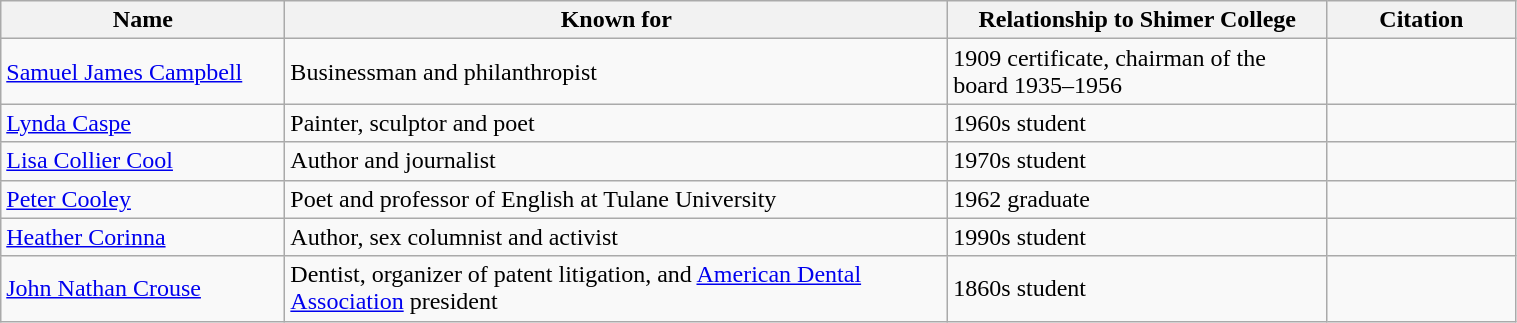<table class="wikitable" width=80%>
<tr>
<th width=15%>Name</th>
<th width = 35%>Known for</th>
<th width = 20%>Relationship to Shimer College</th>
<th width=10%>Citation</th>
</tr>
<tr>
<td><a href='#'>Samuel James Campbell</a></td>
<td>Businessman and philanthropist</td>
<td>1909 certificate, chairman of the board 1935–1956</td>
<td></td>
</tr>
<tr>
<td><a href='#'>Lynda Caspe</a></td>
<td>Painter, sculptor and poet</td>
<td>1960s student</td>
<td></td>
</tr>
<tr>
<td><a href='#'>Lisa Collier Cool</a></td>
<td>Author and journalist</td>
<td>1970s student</td>
<td></td>
</tr>
<tr>
<td><a href='#'>Peter Cooley</a></td>
<td>Poet and professor of English at Tulane University</td>
<td>1962 graduate</td>
<td></td>
</tr>
<tr>
<td><a href='#'>Heather Corinna</a></td>
<td>Author, sex columnist and activist</td>
<td>1990s student</td>
<td></td>
</tr>
<tr>
<td><a href='#'>John Nathan Crouse</a></td>
<td>Dentist, organizer of patent litigation, and <a href='#'>American Dental Association</a> president</td>
<td>1860s student</td>
<td></td>
</tr>
</table>
